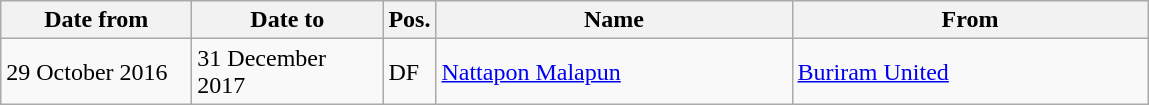<table class="wikitable">
<tr>
<th width="120">Date from</th>
<th width="120">Date to</th>
<th>Pos.</th>
<th width="230">Name</th>
<th width="230">From</th>
</tr>
<tr>
<td>29 October 2016</td>
<td>31 December 2017</td>
<td>DF</td>
<td> <a href='#'>Nattapon Malapun</a></td>
<td> <a href='#'>Buriram United</a></td>
</tr>
</table>
